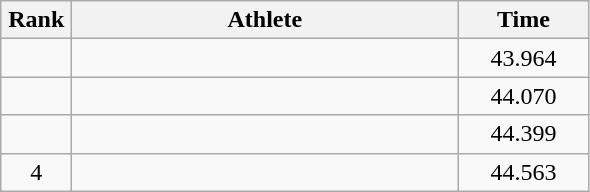<table class=wikitable style="text-align:center">
<tr>
<th width=40>Rank</th>
<th width=250>Athlete</th>
<th width=80>Time</th>
</tr>
<tr>
<td></td>
<td align=left></td>
<td>43.964</td>
</tr>
<tr>
<td></td>
<td align=left></td>
<td>44.070</td>
</tr>
<tr>
<td></td>
<td align=left></td>
<td>44.399</td>
</tr>
<tr>
<td>4</td>
<td align=left></td>
<td>44.563</td>
</tr>
</table>
